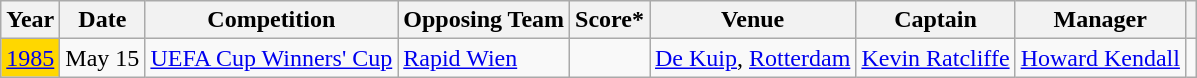<table class="wikitable">
<tr>
<th>Year</th>
<th>Date</th>
<th>Competition</th>
<th>Opposing Team</th>
<th>Score*</th>
<th>Venue</th>
<th>Captain</th>
<th>Manager</th>
<th></th>
</tr>
<tr>
<td bgcolor=Gold><a href='#'>1985</a></td>
<td>May 15</td>
<td><a href='#'>UEFA Cup Winners' Cup</a></td>
<td> <a href='#'>Rapid Wien</a></td>
<td><strong></strong></td>
<td> <a href='#'>De Kuip</a>, <a href='#'>Rotterdam</a></td>
<td>  <a href='#'>Kevin Ratcliffe</a></td>
<td>  <a href='#'>Howard Kendall</a></td>
<td></td>
</tr>
</table>
